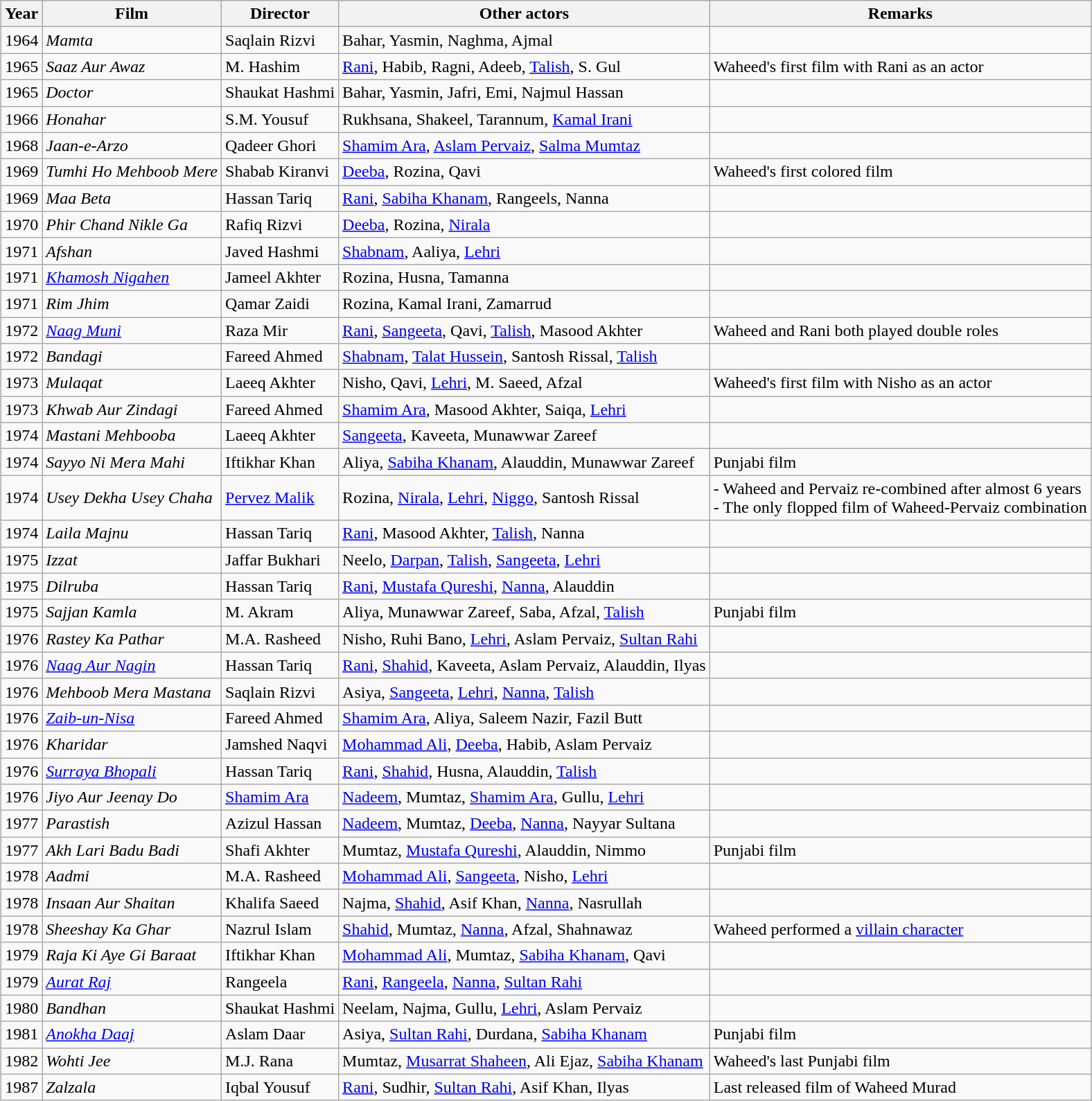<table class="wikitable sortable" style="margin-left:auto;margin-right:auto">
<tr>
<th>Year</th>
<th>Film</th>
<th>Director</th>
<th>Other actors</th>
<th>Remarks</th>
</tr>
<tr>
<td>1964</td>
<td><em>Mamta</em></td>
<td>Saqlain Rizvi</td>
<td>Bahar, Yasmin, Naghma, Ajmal</td>
<td></td>
</tr>
<tr>
<td>1965</td>
<td><em>Saaz Aur Awaz</em></td>
<td>M. Hashim</td>
<td><a href='#'>Rani</a>, Habib, Ragni, Adeeb, <a href='#'>Talish</a>, S. Gul</td>
<td>Waheed's first film with Rani as an actor</td>
</tr>
<tr>
<td>1965</td>
<td><em>Doctor</em></td>
<td>Shaukat Hashmi</td>
<td>Bahar, Yasmin, Jafri, Emi, Najmul Hassan</td>
<td></td>
</tr>
<tr>
<td>1966</td>
<td><em>Honahar</em></td>
<td>S.M. Yousuf</td>
<td>Rukhsana, Shakeel, Tarannum, <a href='#'>Kamal Irani</a></td>
<td></td>
</tr>
<tr>
<td>1968</td>
<td><em>Jaan-e-Arzo</em></td>
<td>Qadeer Ghori</td>
<td><a href='#'>Shamim Ara</a>, <a href='#'>Aslam Pervaiz</a>, <a href='#'>Salma Mumtaz</a></td>
<td></td>
</tr>
<tr>
<td>1969</td>
<td><em>Tumhi Ho Mehboob Mere</em></td>
<td>Shabab Kiranvi</td>
<td><a href='#'>Deeba</a>, Rozina, Qavi</td>
<td>Waheed's first colored film</td>
</tr>
<tr>
<td>1969</td>
<td><em>Maa Beta</em></td>
<td>Hassan Tariq</td>
<td><a href='#'>Rani</a>, <a href='#'>Sabiha Khanam</a>, Rangeels, Nanna</td>
<td></td>
</tr>
<tr>
<td>1970</td>
<td><em>Phir Chand Nikle Ga</em></td>
<td>Rafiq Rizvi</td>
<td><a href='#'>Deeba</a>, Rozina, <a href='#'>Nirala</a></td>
<td></td>
</tr>
<tr>
<td>1971</td>
<td><em>Afshan</em></td>
<td>Javed Hashmi</td>
<td><a href='#'>Shabnam</a>, Aaliya, <a href='#'>Lehri</a></td>
<td></td>
</tr>
<tr>
<td>1971</td>
<td><em><a href='#'>Khamosh Nigahen</a></em></td>
<td>Jameel Akhter</td>
<td>Rozina, Husna, Tamanna</td>
<td></td>
</tr>
<tr>
<td>1971</td>
<td><em>Rim Jhim</em></td>
<td>Qamar Zaidi</td>
<td>Rozina, Kamal Irani, Zamarrud</td>
<td></td>
</tr>
<tr>
<td>1972</td>
<td><em><a href='#'>Naag Muni</a></em></td>
<td>Raza Mir</td>
<td><a href='#'>Rani</a>, <a href='#'>Sangeeta</a>, Qavi, <a href='#'>Talish</a>, Masood Akhter</td>
<td>Waheed and Rani both played double roles</td>
</tr>
<tr>
<td>1972</td>
<td><em>Bandagi</em></td>
<td>Fareed Ahmed</td>
<td><a href='#'>Shabnam</a>, <a href='#'>Talat Hussein</a>, Santosh Rissal, <a href='#'>Talish</a></td>
<td></td>
</tr>
<tr>
<td>1973</td>
<td><em>Mulaqat</em></td>
<td>Laeeq Akhter</td>
<td>Nisho, Qavi, <a href='#'>Lehri</a>, M. Saeed, Afzal</td>
<td>Waheed's first film with Nisho as an actor</td>
</tr>
<tr>
<td>1973</td>
<td><em>Khwab Aur Zindagi</em></td>
<td>Fareed Ahmed</td>
<td><a href='#'>Shamim Ara</a>, Masood Akhter, Saiqa, <a href='#'>Lehri</a></td>
<td></td>
</tr>
<tr>
<td>1974</td>
<td><em>Mastani Mehbooba</em></td>
<td>Laeeq Akhter</td>
<td><a href='#'>Sangeeta</a>, Kaveeta, Munawwar Zareef</td>
<td></td>
</tr>
<tr>
<td>1974</td>
<td><em>Sayyo Ni Mera Mahi</em></td>
<td>Iftikhar Khan</td>
<td>Aliya, <a href='#'>Sabiha Khanam</a>, Alauddin, Munawwar Zareef</td>
<td>Punjabi film</td>
</tr>
<tr>
<td>1974</td>
<td><em>Usey Dekha Usey Chaha</em></td>
<td><a href='#'>Pervez Malik</a></td>
<td>Rozina, <a href='#'>Nirala</a>, <a href='#'>Lehri</a>, <a href='#'>Niggo</a>, Santosh Rissal</td>
<td>- Waheed and Pervaiz re-combined after almost 6 years<br>- The only flopped film of Waheed-Pervaiz combination</td>
</tr>
<tr>
<td>1974</td>
<td><em>Laila Majnu</em></td>
<td>Hassan Tariq</td>
<td><a href='#'>Rani</a>, Masood Akhter, <a href='#'>Talish</a>, Nanna</td>
<td></td>
</tr>
<tr>
<td>1975</td>
<td><em>Izzat</em></td>
<td>Jaffar Bukhari</td>
<td>Neelo, <a href='#'>Darpan</a>, <a href='#'>Talish</a>, <a href='#'>Sangeeta</a>, <a href='#'>Lehri</a></td>
<td></td>
</tr>
<tr>
<td>1975</td>
<td><em>Dilruba</em></td>
<td>Hassan Tariq</td>
<td><a href='#'>Rani</a>, <a href='#'>Mustafa Qureshi</a>, <a href='#'>Nanna</a>, Alauddin</td>
<td></td>
</tr>
<tr>
<td>1975</td>
<td><em>Sajjan Kamla</em></td>
<td>M. Akram</td>
<td>Aliya, Munawwar Zareef, Saba, Afzal, <a href='#'>Talish</a></td>
<td>Punjabi film</td>
</tr>
<tr>
<td>1976</td>
<td><em>Rastey Ka Pathar</em></td>
<td>M.A. Rasheed</td>
<td>Nisho, Ruhi Bano, <a href='#'>Lehri</a>, Aslam Pervaiz, <a href='#'>Sultan Rahi</a></td>
<td></td>
</tr>
<tr>
<td>1976</td>
<td><em><a href='#'>Naag Aur Nagin</a></em></td>
<td>Hassan Tariq</td>
<td><a href='#'>Rani</a>, <a href='#'>Shahid</a>, Kaveeta, Aslam Pervaiz, Alauddin, Ilyas</td>
<td></td>
</tr>
<tr>
<td>1976</td>
<td><em>Mehboob Mera Mastana</em></td>
<td>Saqlain Rizvi</td>
<td>Asiya, <a href='#'>Sangeeta</a>, <a href='#'>Lehri</a>, <a href='#'>Nanna</a>, <a href='#'>Talish</a></td>
<td></td>
</tr>
<tr>
<td>1976</td>
<td><em><a href='#'>Zaib-un-Nisa</a></em></td>
<td>Fareed Ahmed</td>
<td><a href='#'>Shamim Ara</a>, Aliya, Saleem Nazir, Fazil Butt</td>
<td></td>
</tr>
<tr>
<td>1976</td>
<td><em>Kharidar</em></td>
<td>Jamshed Naqvi</td>
<td><a href='#'>Mohammad Ali</a>, <a href='#'>Deeba</a>, Habib, Aslam Pervaiz</td>
<td></td>
</tr>
<tr>
<td>1976</td>
<td><em><a href='#'>Surraya Bhopali</a></em></td>
<td>Hassan Tariq</td>
<td><a href='#'>Rani</a>, <a href='#'>Shahid</a>, Husna, Alauddin, <a href='#'>Talish</a></td>
<td></td>
</tr>
<tr>
<td>1976</td>
<td><em>Jiyo Aur Jeenay Do</em></td>
<td><a href='#'>Shamim Ara</a></td>
<td><a href='#'>Nadeem</a>, Mumtaz, <a href='#'>Shamim Ara</a>, Gullu, <a href='#'>Lehri</a></td>
<td></td>
</tr>
<tr>
<td>1977</td>
<td><em>Parastish</em></td>
<td>Azizul Hassan</td>
<td><a href='#'>Nadeem</a>, Mumtaz, <a href='#'>Deeba</a>, <a href='#'>Nanna</a>, Nayyar Sultana</td>
<td></td>
</tr>
<tr>
<td>1977</td>
<td><em>Akh Lari Badu Badi</em></td>
<td>Shafi Akhter</td>
<td>Mumtaz, <a href='#'>Mustafa Qureshi</a>, Alauddin, Nimmo</td>
<td>Punjabi film</td>
</tr>
<tr>
<td>1978</td>
<td><em>Aadmi</em></td>
<td>M.A. Rasheed</td>
<td><a href='#'>Mohammad Ali</a>, <a href='#'>Sangeeta</a>, Nisho, <a href='#'>Lehri</a></td>
<td></td>
</tr>
<tr>
<td>1978</td>
<td><em>Insaan Aur Shaitan</em></td>
<td>Khalifa Saeed</td>
<td>Najma, <a href='#'>Shahid</a>, Asif Khan, <a href='#'>Nanna</a>, Nasrullah</td>
<td></td>
</tr>
<tr>
<td>1978</td>
<td><em>Sheeshay Ka Ghar</em></td>
<td>Nazrul Islam</td>
<td><a href='#'>Shahid</a>, Mumtaz, <a href='#'>Nanna</a>, Afzal, Shahnawaz</td>
<td>Waheed performed a <a href='#'>villain character</a></td>
</tr>
<tr>
<td>1979</td>
<td><em>Raja Ki Aye Gi Baraat</em></td>
<td>Iftikhar Khan</td>
<td><a href='#'>Mohammad Ali</a>, Mumtaz, <a href='#'>Sabiha Khanam</a>, Qavi</td>
<td></td>
</tr>
<tr>
<td>1979</td>
<td><em><a href='#'>Aurat Raj</a></em></td>
<td>Rangeela</td>
<td><a href='#'>Rani</a>, <a href='#'>Rangeela</a>, <a href='#'>Nanna</a>, <a href='#'>Sultan Rahi</a></td>
<td></td>
</tr>
<tr>
<td>1980</td>
<td><em>Bandhan</em></td>
<td>Shaukat Hashmi</td>
<td>Neelam, Najma, Gullu, <a href='#'>Lehri</a>, Aslam Pervaiz</td>
<td></td>
</tr>
<tr>
<td>1981</td>
<td><em><a href='#'>Anokha Daaj</a></em></td>
<td>Aslam Daar</td>
<td>Asiya, <a href='#'>Sultan Rahi</a>, Durdana, <a href='#'>Sabiha Khanam</a></td>
<td>Punjabi film</td>
</tr>
<tr>
<td>1982</td>
<td><em>Wohti Jee</em></td>
<td>M.J. Rana</td>
<td>Mumtaz, <a href='#'>Musarrat Shaheen</a>, Ali Ejaz, <a href='#'>Sabiha Khanam</a></td>
<td>Waheed's last Punjabi film</td>
</tr>
<tr>
<td>1987</td>
<td><em>Zalzala</em></td>
<td>Iqbal Yousuf</td>
<td><a href='#'>Rani</a>, Sudhir, <a href='#'>Sultan Rahi</a>, Asif Khan, Ilyas</td>
<td>Last released film of Waheed Murad</td>
</tr>
</table>
